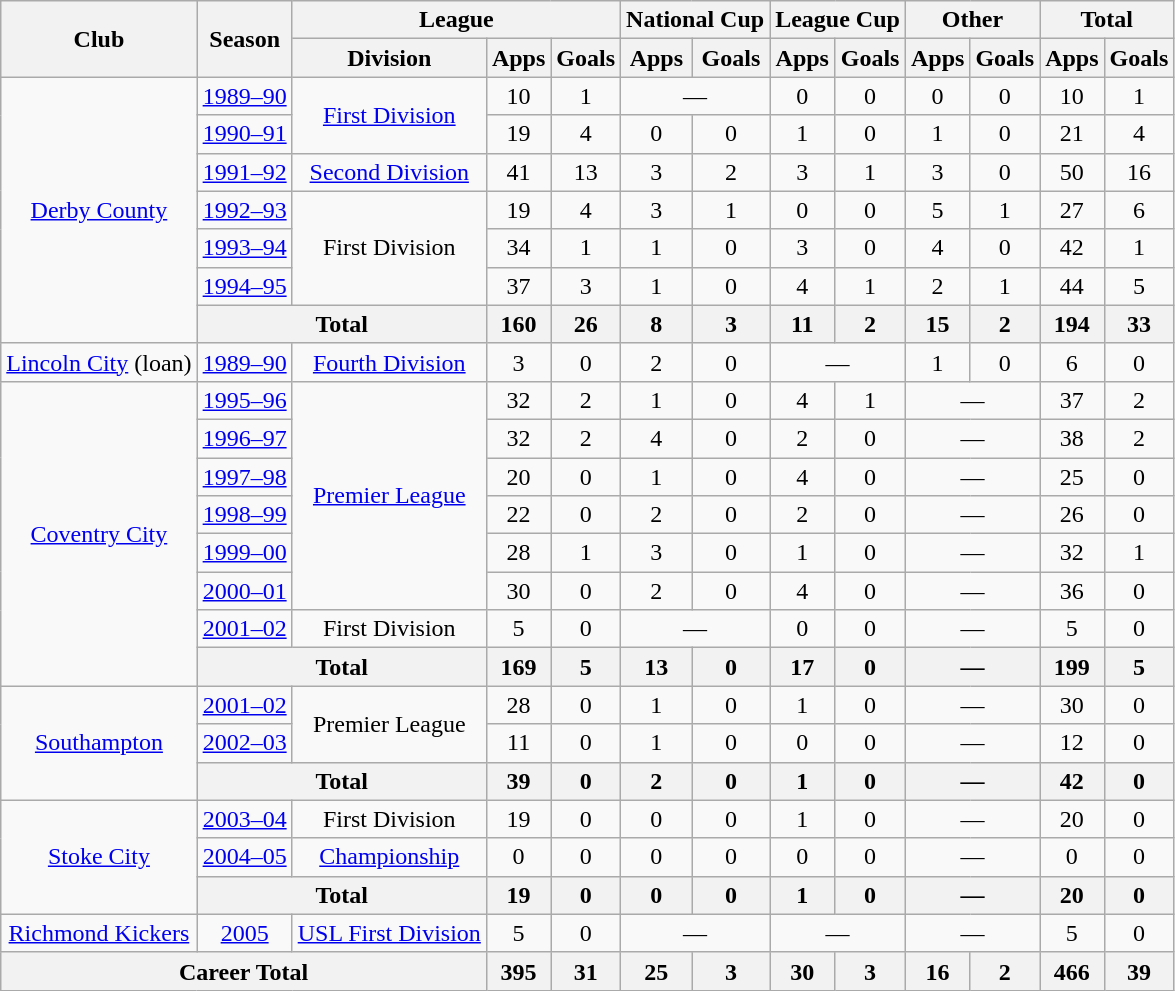<table class="wikitable" style="text-align:center">
<tr>
<th rowspan="2">Club</th>
<th rowspan="2">Season</th>
<th colspan="3">League</th>
<th colspan="2">National Cup</th>
<th colspan="2">League Cup</th>
<th colspan="2">Other</th>
<th colspan="2">Total</th>
</tr>
<tr>
<th>Division</th>
<th>Apps</th>
<th>Goals</th>
<th>Apps</th>
<th>Goals</th>
<th>Apps</th>
<th>Goals</th>
<th>Apps</th>
<th>Goals</th>
<th>Apps</th>
<th>Goals</th>
</tr>
<tr>
<td rowspan="7"><a href='#'>Derby County</a></td>
<td><a href='#'>1989–90</a></td>
<td rowspan="2"><a href='#'>First Division</a></td>
<td>10</td>
<td>1</td>
<td colspan="2">—</td>
<td>0</td>
<td>0</td>
<td>0</td>
<td>0</td>
<td>10</td>
<td>1</td>
</tr>
<tr>
<td><a href='#'>1990–91</a></td>
<td>19</td>
<td>4</td>
<td>0</td>
<td>0</td>
<td>1</td>
<td>0</td>
<td>1</td>
<td>0</td>
<td>21</td>
<td>4</td>
</tr>
<tr>
<td><a href='#'>1991–92</a></td>
<td><a href='#'>Second Division</a></td>
<td>41</td>
<td>13</td>
<td>3</td>
<td>2</td>
<td>3</td>
<td>1</td>
<td>3</td>
<td>0</td>
<td>50</td>
<td>16</td>
</tr>
<tr>
<td><a href='#'>1992–93</a></td>
<td rowspan="3">First Division</td>
<td>19</td>
<td>4</td>
<td>3</td>
<td>1</td>
<td>0</td>
<td>0</td>
<td>5</td>
<td>1</td>
<td>27</td>
<td>6</td>
</tr>
<tr>
<td><a href='#'>1993–94</a></td>
<td>34</td>
<td>1</td>
<td>1</td>
<td>0</td>
<td>3</td>
<td>0</td>
<td>4</td>
<td>0</td>
<td>42</td>
<td>1</td>
</tr>
<tr>
<td><a href='#'>1994–95</a></td>
<td>37</td>
<td>3</td>
<td>1</td>
<td>0</td>
<td>4</td>
<td>1</td>
<td>2</td>
<td>1</td>
<td>44</td>
<td>5</td>
</tr>
<tr>
<th colspan="2">Total</th>
<th>160</th>
<th>26</th>
<th>8</th>
<th>3</th>
<th>11</th>
<th>2</th>
<th>15</th>
<th>2</th>
<th>194</th>
<th>33</th>
</tr>
<tr>
<td><a href='#'>Lincoln City</a> (loan)</td>
<td><a href='#'>1989–90</a></td>
<td><a href='#'>Fourth Division</a></td>
<td>3</td>
<td>0</td>
<td>2</td>
<td>0</td>
<td colspan="2">—</td>
<td>1</td>
<td>0</td>
<td>6</td>
<td>0</td>
</tr>
<tr>
<td rowspan="8"><a href='#'>Coventry City</a></td>
<td><a href='#'>1995–96</a></td>
<td rowspan="6"><a href='#'>Premier League</a></td>
<td>32</td>
<td>2</td>
<td>1</td>
<td>0</td>
<td>4</td>
<td>1</td>
<td colspan="2">—</td>
<td>37</td>
<td>2</td>
</tr>
<tr>
<td><a href='#'>1996–97</a></td>
<td>32</td>
<td>2</td>
<td>4</td>
<td>0</td>
<td>2</td>
<td>0</td>
<td colspan="2">—</td>
<td>38</td>
<td>2</td>
</tr>
<tr>
<td><a href='#'>1997–98</a></td>
<td>20</td>
<td>0</td>
<td>1</td>
<td>0</td>
<td>4</td>
<td>0</td>
<td colspan="2">—</td>
<td>25</td>
<td>0</td>
</tr>
<tr>
<td><a href='#'>1998–99</a></td>
<td>22</td>
<td>0</td>
<td>2</td>
<td>0</td>
<td>2</td>
<td>0</td>
<td colspan="2">—</td>
<td>26</td>
<td>0</td>
</tr>
<tr>
<td><a href='#'>1999–00</a></td>
<td>28</td>
<td>1</td>
<td>3</td>
<td>0</td>
<td>1</td>
<td>0</td>
<td colspan="2">—</td>
<td>32</td>
<td>1</td>
</tr>
<tr>
<td><a href='#'>2000–01</a></td>
<td>30</td>
<td>0</td>
<td>2</td>
<td>0</td>
<td>4</td>
<td>0</td>
<td colspan="2">—</td>
<td>36</td>
<td>0</td>
</tr>
<tr>
<td><a href='#'>2001–02</a></td>
<td>First Division</td>
<td>5</td>
<td>0</td>
<td colspan="2">—</td>
<td>0</td>
<td>0</td>
<td colspan="2">—</td>
<td>5</td>
<td>0</td>
</tr>
<tr>
<th colspan="2">Total</th>
<th>169</th>
<th>5</th>
<th>13</th>
<th>0</th>
<th>17</th>
<th>0</th>
<th colspan="2">—</th>
<th>199</th>
<th>5</th>
</tr>
<tr>
<td rowspan="3"><a href='#'>Southampton</a></td>
<td><a href='#'>2001–02</a></td>
<td rowspan="2">Premier League</td>
<td>28</td>
<td>0</td>
<td>1</td>
<td>0</td>
<td>1</td>
<td>0</td>
<td colspan="2">—</td>
<td>30</td>
<td>0</td>
</tr>
<tr>
<td><a href='#'>2002–03</a></td>
<td>11</td>
<td>0</td>
<td>1</td>
<td>0</td>
<td>0</td>
<td>0</td>
<td colspan="2">—</td>
<td>12</td>
<td>0</td>
</tr>
<tr>
<th colspan="2">Total</th>
<th>39</th>
<th>0</th>
<th>2</th>
<th>0</th>
<th>1</th>
<th>0</th>
<th colspan="2">—</th>
<th>42</th>
<th>0</th>
</tr>
<tr>
<td rowspan="3"><a href='#'>Stoke City</a></td>
<td><a href='#'>2003–04</a></td>
<td>First Division</td>
<td>19</td>
<td>0</td>
<td>0</td>
<td>0</td>
<td>1</td>
<td>0</td>
<td colspan="2">—</td>
<td>20</td>
<td>0</td>
</tr>
<tr>
<td><a href='#'>2004–05</a></td>
<td><a href='#'>Championship</a></td>
<td>0</td>
<td>0</td>
<td>0</td>
<td>0</td>
<td>0</td>
<td>0</td>
<td colspan="2">—</td>
<td>0</td>
<td>0</td>
</tr>
<tr>
<th colspan="2">Total</th>
<th>19</th>
<th>0</th>
<th>0</th>
<th>0</th>
<th>1</th>
<th>0</th>
<th colspan="2">—</th>
<th>20</th>
<th>0</th>
</tr>
<tr>
<td><a href='#'>Richmond Kickers</a></td>
<td><a href='#'>2005</a></td>
<td><a href='#'>USL First Division</a></td>
<td>5</td>
<td>0</td>
<td colspan="2">—</td>
<td colspan="2">—</td>
<td colspan="2">—</td>
<td>5</td>
<td>0</td>
</tr>
<tr>
<th colspan="3">Career Total</th>
<th>395</th>
<th>31</th>
<th>25</th>
<th>3</th>
<th>30</th>
<th>3</th>
<th>16</th>
<th>2</th>
<th>466</th>
<th>39</th>
</tr>
</table>
